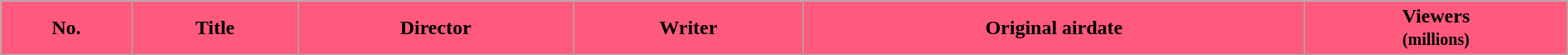<table class="wikitable plainrowheaders" style="width:100%;">
<tr>
<th scope="col" style="background:#FF5A7E;">No.</th>
<th scope="col" style="background:#FF5A7E;">Title</th>
<th scope="col" style="background:#FF5A7E;">Director</th>
<th scope="col" style="background:#FF5A7E;">Writer</th>
<th scope="col" style="background:#FF5A7E;">Original airdate</th>
<th scope="col" style="background:#FF5A7E;">Viewers<br><small>(millions)</small><br>



</th>
</tr>
</table>
